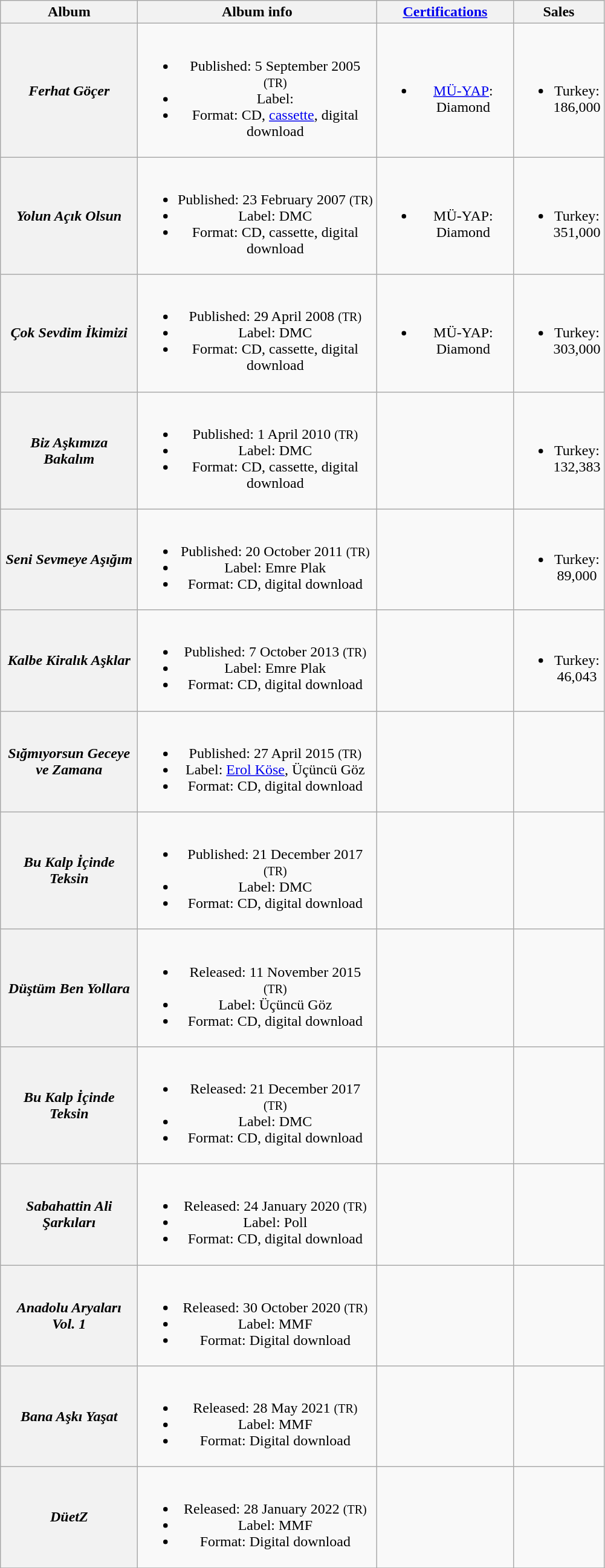<table class="wikitable plainrowheaders" style="text-align:center;" border="1">
<tr>
<th scope="col" style="width:9em;">Album</th>
<th scope="col" style="width:16em;">Album info</th>
<th scope="col" style="width:9em;"><a href='#'>Certifications</a></th>
<th scope="col" style="width:5em;">Sales</th>
</tr>
<tr>
<th scope="row"><em>Ferhat Göçer</em></th>
<td><br><ul><li>Published: 5 September 2005 <small>(TR)</small></li><li>Label: </li><li>Format: CD, <a href='#'>cassette</a>, digital download</li></ul></td>
<td><br><ul><li><a href='#'>MÜ-YAP</a>: Diamond</li></ul></td>
<td><br><ul><li>Turkey: 186,000</li></ul></td>
</tr>
<tr>
<th scope="row"><em>Yolun Açık Olsun</em></th>
<td><br><ul><li>Published: 23 February 2007 <small>(TR)</small></li><li>Label: DMC</li><li>Format: CD, cassette, digital download</li></ul></td>
<td><br><ul><li>MÜ-YAP: Diamond</li></ul></td>
<td><br><ul><li>Turkey: 351,000</li></ul></td>
</tr>
<tr>
<th scope="row"><em>Çok Sevdim İkimizi</em></th>
<td><br><ul><li>Published: 29 April 2008 <small>(TR)</small></li><li>Label: DMC</li><li>Format: CD, cassette, digital download</li></ul></td>
<td><br><ul><li>MÜ-YAP: Diamond</li></ul></td>
<td><br><ul><li>Turkey: 303,000</li></ul></td>
</tr>
<tr>
<th scope="row"><em>Biz Aşkımıza Bakalım</em></th>
<td><br><ul><li>Published: 1 April 2010 <small>(TR)</small></li><li>Label: DMC</li><li>Format: CD, cassette, digital download</li></ul></td>
<td></td>
<td><br><ul><li>Turkey: 132,383</li></ul></td>
</tr>
<tr>
<th scope="row"><em>Seni Sevmeye Aşığım</em></th>
<td><br><ul><li>Published: 20 October 2011 <small>(TR)</small></li><li>Label: Emre Plak</li><li>Format: CD, digital download</li></ul></td>
<td></td>
<td><br><ul><li>Turkey: 89,000</li></ul></td>
</tr>
<tr>
<th scope="row"><em>Kalbe Kiralık Aşklar</em></th>
<td><br><ul><li>Published: 7 October 2013 <small>(TR)</small></li><li>Label: Emre Plak</li><li>Format: CD, digital download</li></ul></td>
<td></td>
<td><br><ul><li>Turkey: 46,043</li></ul></td>
</tr>
<tr>
<th scope="row"><em>Sığmıyorsun Geceye ve Zamana</em></th>
<td><br><ul><li>Published: 27 April 2015 <small>(TR)</small></li><li>Label: <a href='#'>Erol Köse</a>, Üçüncü Göz</li><li>Format: CD, digital download</li></ul></td>
<td></td>
<td></td>
</tr>
<tr>
<th scope="row"><em>Bu Kalp İçinde Teksin</em></th>
<td><br><ul><li>Published: 21 December 2017 <small>(TR)</small></li><li>Label: DMC</li><li>Format: CD, digital download</li></ul></td>
<td></td>
<td></td>
</tr>
<tr>
<th scope="row"><em>Düştüm Ben Yollara</em></th>
<td><br><ul><li>Released: 11 November 2015 <small>(TR)</small></li><li>Label: Üçüncü Göz</li><li>Format: CD, digital download</li></ul></td>
<td></td>
<td></td>
</tr>
<tr>
<th scope="row"><em>Bu Kalp İçinde Teksin</em></th>
<td><br><ul><li>Released: 21 December 2017 <small>(TR)</small></li><li>Label: DMC</li><li>Format: CD, digital download</li></ul></td>
<td></td>
<td></td>
</tr>
<tr>
<th scope="row"><em>Sabahattin Ali Şarkıları</em></th>
<td><br><ul><li>Released: 24 January 2020 <small>(TR)</small></li><li>Label: Poll</li><li>Format: CD, digital download</li></ul></td>
<td></td>
<td></td>
</tr>
<tr>
<th scope="row"><em>Anadolu Aryaları Vol. 1</em></th>
<td><br><ul><li>Released: 30 October 2020 <small>(TR)</small></li><li>Label: MMF</li><li>Format: Digital download</li></ul></td>
<td></td>
<td></td>
</tr>
<tr>
<th scope="row"><em>Bana Aşkı Yaşat</em></th>
<td><br><ul><li>Released: 28 May 2021 <small>(TR)</small></li><li>Label: MMF</li><li>Format: Digital download</li></ul></td>
<td></td>
<td></td>
</tr>
<tr>
<th scope="row"><em>DüetZ</em></th>
<td><br><ul><li>Released: 28 January 2022 <small>(TR)</small></li><li>Label: MMF</li><li>Format: Digital download</li></ul></td>
<td></td>
<td></td>
</tr>
<tr>
</tr>
</table>
